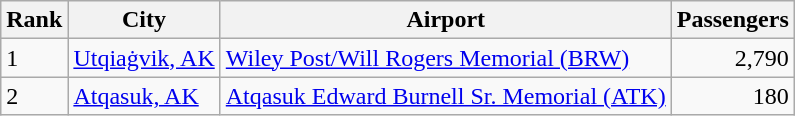<table class="wikitable">
<tr>
<th>Rank</th>
<th>City</th>
<th>Airport</th>
<th>Passengers</th>
</tr>
<tr>
<td>1</td>
<td><a href='#'>Utqiaġvik, AK</a></td>
<td><a href='#'>Wiley Post/Will Rogers Memorial (BRW)</a></td>
<td align="right">2,790</td>
</tr>
<tr>
<td>2</td>
<td><a href='#'>Atqasuk, AK</a></td>
<td><a href='#'>Atqasuk Edward Burnell Sr. Memorial (ATK)</a></td>
<td align="right">180</td>
</tr>
</table>
